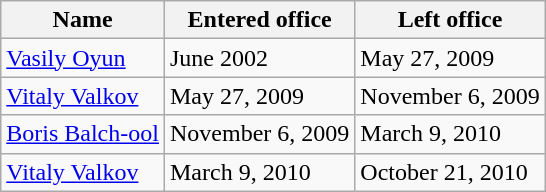<table class="wikitable">
<tr>
<th>Name</th>
<th>Entered office</th>
<th>Left office</th>
</tr>
<tr>
<td><a href='#'>Vasily Oyun</a></td>
<td>June 2002</td>
<td>May 27, 2009</td>
</tr>
<tr>
<td><a href='#'>Vitaly Valkov</a></td>
<td>May 27, 2009</td>
<td>November 6, 2009</td>
</tr>
<tr>
<td><a href='#'>Boris Balch-ool</a></td>
<td>November 6, 2009</td>
<td>March 9, 2010</td>
</tr>
<tr>
<td><a href='#'>Vitaly Valkov</a></td>
<td>March 9, 2010</td>
<td>October 21, 2010</td>
</tr>
</table>
